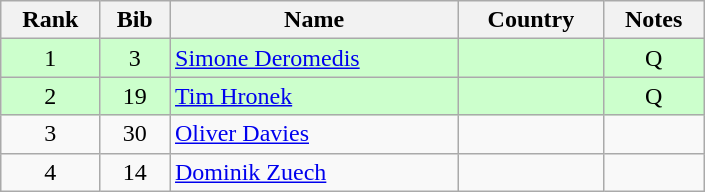<table class="wikitable" style="text-align:center; width:470px">
<tr>
<th>Rank</th>
<th>Bib</th>
<th>Name</th>
<th>Country</th>
<th>Notes</th>
</tr>
<tr bgcolor=ccffcc>
<td>1</td>
<td>3</td>
<td align=left><a href='#'>Simone Deromedis</a></td>
<td align=left></td>
<td>Q</td>
</tr>
<tr bgcolor=ccffcc>
<td>2</td>
<td>19</td>
<td align=left><a href='#'>Tim Hronek</a></td>
<td align=left></td>
<td>Q</td>
</tr>
<tr>
<td>3</td>
<td>30</td>
<td align=left><a href='#'>Oliver Davies</a></td>
<td align=left></td>
<td></td>
</tr>
<tr>
<td>4</td>
<td>14</td>
<td align=left><a href='#'>Dominik Zuech</a></td>
<td align=left></td>
<td></td>
</tr>
</table>
